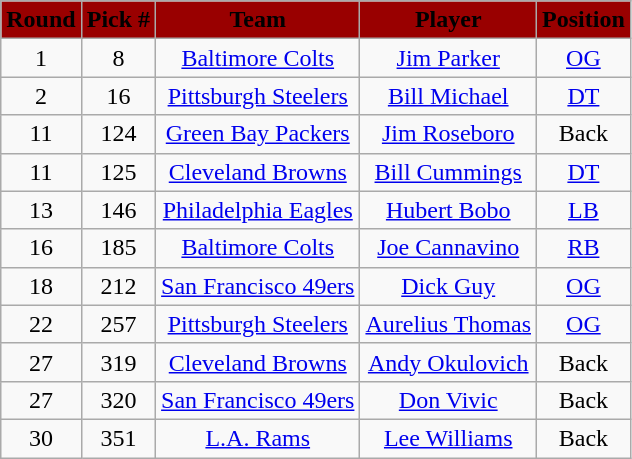<table class="wikitable" style="text-align:center">
<tr style="background:#900;">
<td><strong><span>Round</span></strong></td>
<td><strong><span>Pick #</span></strong></td>
<td><strong><span>Team</span></strong></td>
<td><strong><span>Player</span></strong></td>
<td><strong><span>Position</span></strong></td>
</tr>
<tr>
<td>1</td>
<td align=center>8</td>
<td><a href='#'>Baltimore Colts</a></td>
<td><a href='#'>Jim Parker</a></td>
<td><a href='#'>OG</a></td>
</tr>
<tr>
<td>2</td>
<td align=center>16</td>
<td><a href='#'>Pittsburgh Steelers</a></td>
<td><a href='#'>Bill Michael</a></td>
<td><a href='#'>DT</a></td>
</tr>
<tr>
<td>11</td>
<td align=center>124</td>
<td><a href='#'>Green Bay Packers</a></td>
<td><a href='#'>Jim Roseboro</a></td>
<td>Back</td>
</tr>
<tr>
<td>11</td>
<td align=center>125</td>
<td><a href='#'>Cleveland Browns</a></td>
<td><a href='#'>Bill Cummings</a></td>
<td><a href='#'>DT</a></td>
</tr>
<tr>
<td>13</td>
<td align=center>146</td>
<td><a href='#'>Philadelphia Eagles</a></td>
<td><a href='#'>Hubert Bobo</a></td>
<td><a href='#'>LB</a></td>
</tr>
<tr>
<td>16</td>
<td align=center>185</td>
<td><a href='#'>Baltimore Colts</a></td>
<td><a href='#'>Joe Cannavino</a></td>
<td><a href='#'>RB</a></td>
</tr>
<tr>
<td>18</td>
<td align=center>212</td>
<td><a href='#'>San Francisco 49ers</a></td>
<td><a href='#'>Dick Guy</a></td>
<td><a href='#'>OG</a></td>
</tr>
<tr>
<td>22</td>
<td align=center>257</td>
<td><a href='#'>Pittsburgh Steelers</a></td>
<td><a href='#'>Aurelius Thomas</a></td>
<td><a href='#'>OG</a></td>
</tr>
<tr>
<td>27</td>
<td align=center>319</td>
<td><a href='#'>Cleveland Browns</a></td>
<td><a href='#'>Andy Okulovich</a></td>
<td>Back</td>
</tr>
<tr>
<td>27</td>
<td align=center>320</td>
<td><a href='#'>San Francisco 49ers</a></td>
<td><a href='#'>Don Vivic</a></td>
<td>Back</td>
</tr>
<tr>
<td>30</td>
<td align=center>351</td>
<td><a href='#'>L.A. Rams</a></td>
<td><a href='#'>Lee Williams</a></td>
<td>Back</td>
</tr>
</table>
